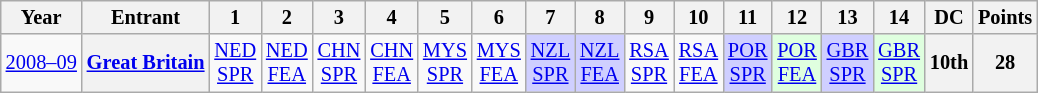<table class="wikitable" style="text-align:center; font-size:85%">
<tr>
<th>Year</th>
<th>Entrant</th>
<th>1</th>
<th>2</th>
<th>3</th>
<th>4</th>
<th>5</th>
<th>6</th>
<th>7</th>
<th>8</th>
<th>9</th>
<th>10</th>
<th>11</th>
<th>12</th>
<th>13</th>
<th>14</th>
<th>DC</th>
<th>Points</th>
</tr>
<tr>
<td nowrap><a href='#'>2008–09</a></td>
<th nowrap><a href='#'>Great Britain</a></th>
<td><a href='#'>NED<br>SPR</a></td>
<td><a href='#'>NED<br>FEA</a></td>
<td><a href='#'>CHN<br>SPR</a></td>
<td><a href='#'>CHN<br>FEA</a></td>
<td><a href='#'>MYS<br>SPR</a></td>
<td><a href='#'>MYS<br>FEA</a></td>
<td style="background:#CFCFFF;"><a href='#'>NZL<br>SPR</a><br></td>
<td style="background:#CFCFFF;"><a href='#'>NZL<br>FEA</a><br></td>
<td><a href='#'>RSA<br>SPR</a></td>
<td><a href='#'>RSA<br>FEA</a></td>
<td style="background:#CFCFFF;"><a href='#'>POR<br>SPR</a><br></td>
<td style="background:#DFFFDF;"><a href='#'>POR<br>FEA</a><br></td>
<td style="background:#CFCFFF;"><a href='#'>GBR<br>SPR</a><br></td>
<td style="background:#DFFFDF;"><a href='#'>GBR<br>SPR</a><br></td>
<th>10th</th>
<th>28</th>
</tr>
</table>
